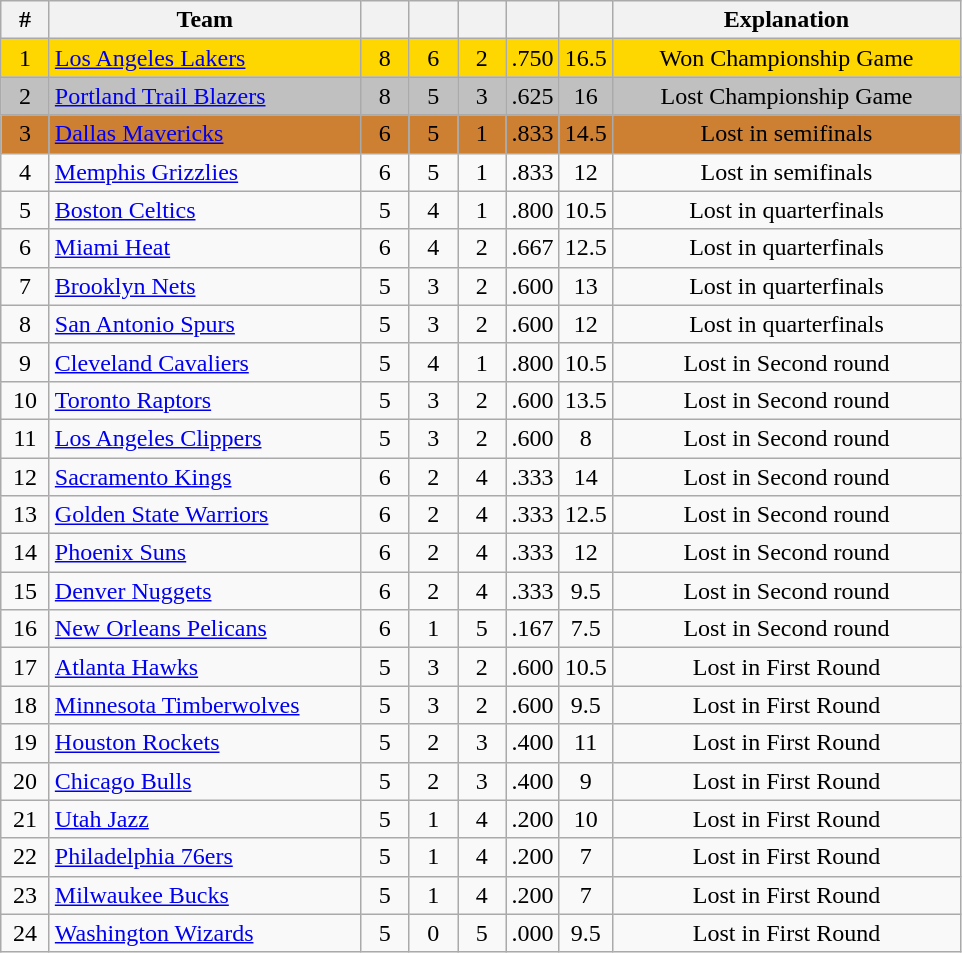<table class="wikitable" style="text-align:center">
<tr>
<th width="25px">#</th>
<th width="200px">Team</th>
<th width="25px"></th>
<th width="25px"></th>
<th width="25px"></th>
<th width="25px"></th>
<th width="25px"></th>
<th width="225px">Explanation</th>
</tr>
<tr style="background:gold;">
<td>1</td>
<td align="left"><a href='#'>Los Angeles Lakers</a></td>
<td>8</td>
<td>6</td>
<td>2</td>
<td>.750</td>
<td>16.5</td>
<td>Won Championship Game</td>
</tr>
<tr style="background:silver;">
<td>2</td>
<td align="left"><a href='#'>Portland Trail Blazers</a></td>
<td>8</td>
<td>5</td>
<td>3</td>
<td>.625</td>
<td>16</td>
<td>Lost Championship Game</td>
</tr>
<tr style="background:#cd7f32;">
<td>3</td>
<td align="left"><a href='#'>Dallas Mavericks</a></td>
<td>6</td>
<td>5</td>
<td>1</td>
<td>.833</td>
<td>14.5</td>
<td>Lost in semifinals</td>
</tr>
<tr>
<td>4</td>
<td align="left"><a href='#'>Memphis Grizzlies</a></td>
<td>6</td>
<td>5</td>
<td>1</td>
<td>.833</td>
<td>12</td>
<td>Lost in semifinals</td>
</tr>
<tr>
<td>5</td>
<td align="left"><a href='#'>Boston Celtics</a></td>
<td>5</td>
<td>4</td>
<td>1</td>
<td>.800</td>
<td>10.5</td>
<td>Lost in quarterfinals</td>
</tr>
<tr>
<td>6</td>
<td align="left"><a href='#'>Miami Heat</a></td>
<td>6</td>
<td>4</td>
<td>2</td>
<td>.667</td>
<td>12.5</td>
<td>Lost in quarterfinals</td>
</tr>
<tr>
<td>7</td>
<td align="left"><a href='#'>Brooklyn Nets</a></td>
<td>5</td>
<td>3</td>
<td>2</td>
<td>.600</td>
<td>13</td>
<td>Lost in quarterfinals</td>
</tr>
<tr>
<td>8</td>
<td align="left"><a href='#'>San Antonio Spurs</a></td>
<td>5</td>
<td>3</td>
<td>2</td>
<td>.600</td>
<td>12</td>
<td>Lost in quarterfinals</td>
</tr>
<tr>
<td>9</td>
<td align="left"><a href='#'>Cleveland Cavaliers</a></td>
<td>5</td>
<td>4</td>
<td>1</td>
<td>.800</td>
<td>10.5</td>
<td>Lost in Second round</td>
</tr>
<tr>
<td>10</td>
<td align="left"><a href='#'>Toronto Raptors</a></td>
<td>5</td>
<td>3</td>
<td>2</td>
<td>.600</td>
<td>13.5</td>
<td>Lost in Second round</td>
</tr>
<tr>
<td>11</td>
<td align="left"><a href='#'>Los Angeles Clippers</a></td>
<td>5</td>
<td>3</td>
<td>2</td>
<td>.600</td>
<td>8</td>
<td>Lost in Second round</td>
</tr>
<tr>
<td>12</td>
<td align="left"><a href='#'>Sacramento Kings</a></td>
<td>6</td>
<td>2</td>
<td>4</td>
<td>.333</td>
<td>14</td>
<td>Lost in Second round</td>
</tr>
<tr>
<td>13</td>
<td align="left"><a href='#'>Golden State Warriors</a></td>
<td>6</td>
<td>2</td>
<td>4</td>
<td>.333</td>
<td>12.5</td>
<td>Lost in Second round</td>
</tr>
<tr>
<td>14</td>
<td align="left"><a href='#'>Phoenix Suns</a></td>
<td>6</td>
<td>2</td>
<td>4</td>
<td>.333</td>
<td>12</td>
<td>Lost in Second round</td>
</tr>
<tr>
<td>15</td>
<td align="left"><a href='#'>Denver Nuggets</a></td>
<td>6</td>
<td>2</td>
<td>4</td>
<td>.333</td>
<td>9.5</td>
<td>Lost in Second round</td>
</tr>
<tr>
<td>16</td>
<td align="left"><a href='#'>New Orleans Pelicans</a></td>
<td>6</td>
<td>1</td>
<td>5</td>
<td>.167</td>
<td>7.5</td>
<td>Lost in Second round</td>
</tr>
<tr>
<td>17</td>
<td align="left"><a href='#'>Atlanta Hawks</a></td>
<td>5</td>
<td>3</td>
<td>2</td>
<td>.600</td>
<td>10.5</td>
<td>Lost in First Round</td>
</tr>
<tr>
<td>18</td>
<td align="left"><a href='#'>Minnesota Timberwolves</a></td>
<td>5</td>
<td>3</td>
<td>2</td>
<td>.600</td>
<td>9.5</td>
<td>Lost in First Round</td>
</tr>
<tr>
<td>19</td>
<td align="left"><a href='#'>Houston Rockets</a></td>
<td>5</td>
<td>2</td>
<td>3</td>
<td>.400</td>
<td>11</td>
<td>Lost in First Round</td>
</tr>
<tr>
<td>20</td>
<td align="left"><a href='#'>Chicago Bulls</a></td>
<td>5</td>
<td>2</td>
<td>3</td>
<td>.400</td>
<td>9</td>
<td>Lost in First Round</td>
</tr>
<tr>
<td>21</td>
<td align="left"><a href='#'>Utah Jazz</a></td>
<td>5</td>
<td>1</td>
<td>4</td>
<td>.200</td>
<td>10</td>
<td>Lost in First Round</td>
</tr>
<tr>
<td>22</td>
<td align="left"><a href='#'>Philadelphia 76ers</a></td>
<td>5</td>
<td>1</td>
<td>4</td>
<td>.200</td>
<td>7</td>
<td>Lost in First Round</td>
</tr>
<tr>
<td>23</td>
<td align="left"><a href='#'>Milwaukee Bucks</a></td>
<td>5</td>
<td>1</td>
<td>4</td>
<td>.200</td>
<td>7</td>
<td>Lost in First Round</td>
</tr>
<tr>
<td>24</td>
<td align="left"><a href='#'>Washington Wizards</a></td>
<td>5</td>
<td>0</td>
<td>5</td>
<td>.000</td>
<td>9.5</td>
<td>Lost in First Round</td>
</tr>
</table>
